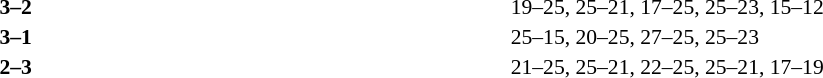<table width=100% cellspacing=1>
<tr>
<th width=20%></th>
<th width=12%></th>
<th width=20%></th>
<th width=33%></th>
<td></td>
</tr>
<tr style=font-size:90%>
<td align=right><strong></strong></td>
<td align=center><strong>3–2</strong></td>
<td></td>
<td>19–25, 25–21, 17–25, 25–23, 15–12</td>
<td></td>
</tr>
<tr style=font-size:90%>
<td align=right><strong></strong></td>
<td align=center><strong>3–1</strong></td>
<td></td>
<td>25–15, 20–25, 27–25, 25–23</td>
<td></td>
</tr>
<tr style=font-size:90%>
<td align=right></td>
<td align=center><strong>2–3</strong></td>
<td><strong></strong></td>
<td>21–25, 25–21, 22–25, 25–21, 17–19</td>
</tr>
</table>
